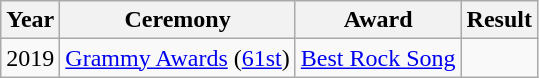<table class="wikitable">
<tr>
<th>Year</th>
<th>Ceremony</th>
<th>Award</th>
<th>Result</th>
</tr>
<tr>
<td>2019</td>
<td><a href='#'>Grammy Awards</a> (<a href='#'>61st</a>)</td>
<td><a href='#'>Best Rock Song</a></td>
<td></td>
</tr>
</table>
